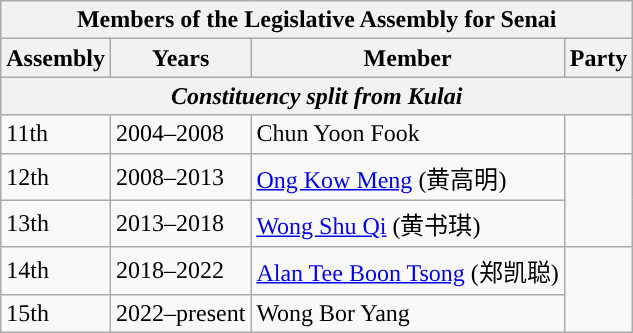<table class="wikitable">
<tr>
<th colspan="4">Members of the Legislative Assembly for Senai</th>
</tr>
<tr>
<th>Assembly</th>
<th>Years</th>
<th>Member</th>
<th>Party</th>
</tr>
<tr>
<th colspan="4"><em>Constituency split from Kulai</em></th>
</tr>
<tr>
<td>11th</td>
<td>2004–2008</td>
<td>Chun Yoon Fook</td>
<td></td>
</tr>
<tr>
<td>12th</td>
<td>2008–2013</td>
<td><a href='#'>Ong Kow Meng</a> (黄高明)</td>
<td rowspan="2"></td>
</tr>
<tr>
<td>13th</td>
<td>2013–2018</td>
<td><a href='#'>Wong Shu Qi</a> (黄书琪)</td>
</tr>
<tr>
<td>14th</td>
<td>2018–2022</td>
<td><a href='#'>Alan Tee Boon Tsong</a> (郑凯聪)</td>
<td rowspan="2"></td>
</tr>
<tr>
<td>15th</td>
<td>2022–present</td>
<td>Wong Bor Yang</td>
</tr>
</table>
